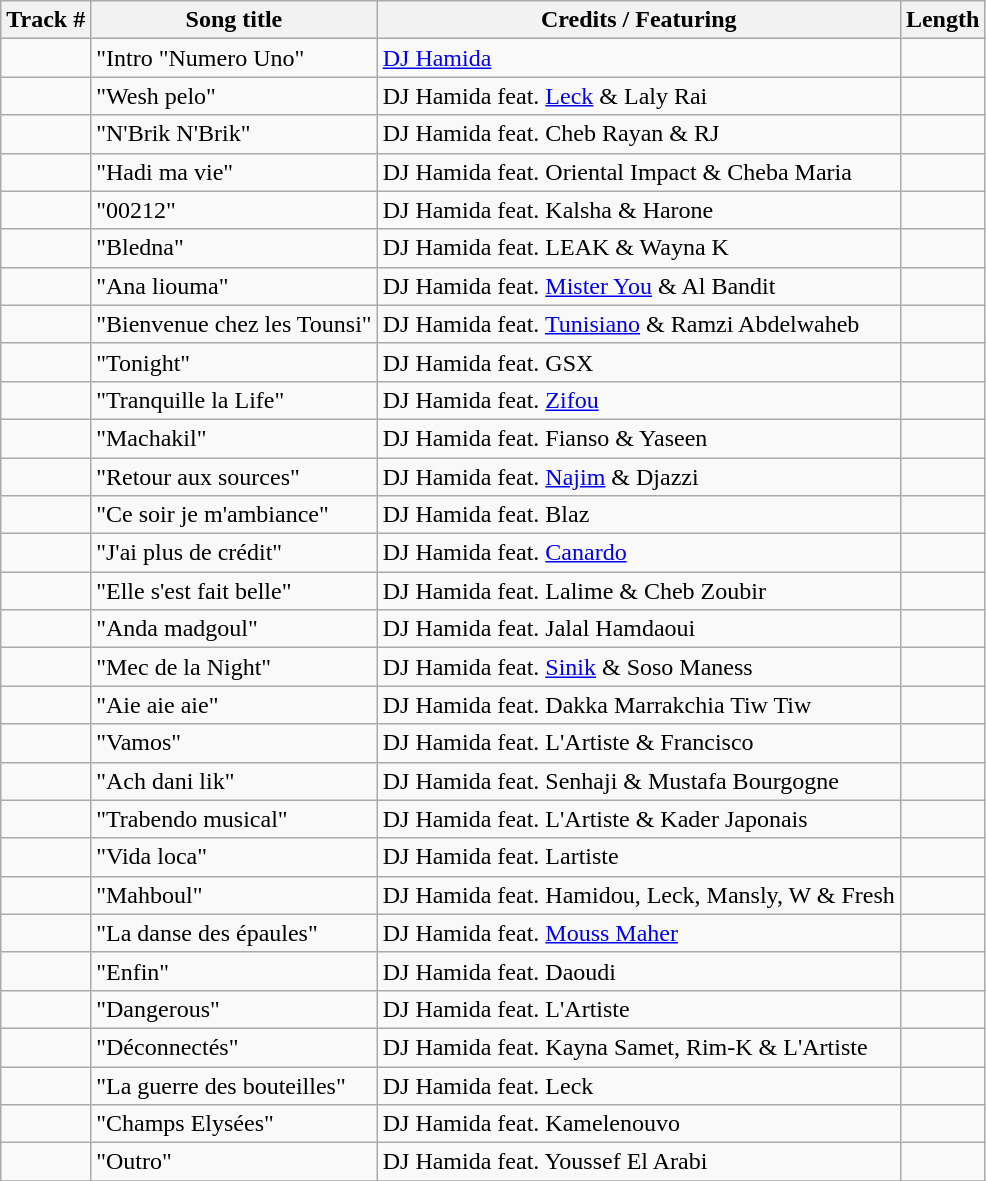<table class="wikitable">
<tr>
<th>Track #</th>
<th><strong>Song title</strong></th>
<th><strong>Credits / Featuring</strong></th>
<th>Length</th>
</tr>
<tr>
<td></td>
<td>"Intro "Numero Uno"</td>
<td><a href='#'>DJ Hamida</a></td>
<td></td>
</tr>
<tr>
<td></td>
<td>"Wesh pelo"</td>
<td>DJ Hamida feat. <a href='#'>Leck</a> & Laly Rai</td>
<td></td>
</tr>
<tr>
<td></td>
<td>"N'Brik N'Brik"</td>
<td>DJ Hamida feat. Cheb Rayan & RJ</td>
<td></td>
</tr>
<tr>
<td></td>
<td>"Hadi ma vie"</td>
<td>DJ Hamida feat. Oriental Impact & Cheba Maria</td>
<td></td>
</tr>
<tr>
<td></td>
<td>"00212"</td>
<td>DJ Hamida feat. Kalsha & Harone</td>
<td></td>
</tr>
<tr>
<td></td>
<td>"Bledna"</td>
<td>DJ Hamida feat. LEAK & Wayna K</td>
<td></td>
</tr>
<tr>
<td></td>
<td>"Ana liouma"</td>
<td>DJ Hamida feat. <a href='#'>Mister You</a> & Al Bandit</td>
<td></td>
</tr>
<tr>
<td></td>
<td>"Bienvenue chez les Tounsi"</td>
<td>DJ Hamida feat. <a href='#'>Tunisiano</a> & Ramzi Abdelwaheb</td>
<td></td>
</tr>
<tr>
<td></td>
<td>"Tonight"</td>
<td>DJ Hamida feat. GSX</td>
<td></td>
</tr>
<tr>
<td></td>
<td>"Tranquille la Life"</td>
<td>DJ Hamida feat. <a href='#'>Zifou</a></td>
<td></td>
</tr>
<tr>
<td></td>
<td>"Machakil"</td>
<td>DJ Hamida feat. Fianso & Yaseen</td>
<td></td>
</tr>
<tr>
<td></td>
<td>"Retour aux sources"</td>
<td>DJ Hamida feat. <a href='#'>Najim</a> & Djazzi</td>
<td></td>
</tr>
<tr>
<td></td>
<td>"Ce soir je m'ambiance"</td>
<td>DJ Hamida feat. Blaz</td>
<td></td>
</tr>
<tr>
<td></td>
<td>"J'ai plus de crédit"</td>
<td>DJ Hamida feat. <a href='#'>Canardo</a></td>
<td></td>
</tr>
<tr>
<td></td>
<td>"Elle s'est fait belle"</td>
<td>DJ Hamida feat. Lalime & Cheb Zoubir</td>
<td></td>
</tr>
<tr>
<td></td>
<td>"Anda madgoul"</td>
<td>DJ Hamida feat. Jalal Hamdaoui</td>
<td></td>
</tr>
<tr>
<td></td>
<td>"Mec de la Night"</td>
<td>DJ Hamida feat. <a href='#'>Sinik</a> & Soso Maness</td>
<td></td>
</tr>
<tr>
<td></td>
<td>"Aie aie aie"</td>
<td>DJ Hamida feat. Dakka Marrakchia Tiw Tiw</td>
<td></td>
</tr>
<tr>
<td></td>
<td>"Vamos"</td>
<td>DJ Hamida feat. L'Artiste & Francisco</td>
<td></td>
</tr>
<tr>
<td></td>
<td>"Ach dani lik"</td>
<td>DJ Hamida feat. Senhaji & Mustafa Bourgogne</td>
<td></td>
</tr>
<tr>
<td></td>
<td>"Trabendo musical"</td>
<td>DJ Hamida feat. L'Artiste & Kader Japonais</td>
<td></td>
</tr>
<tr>
<td></td>
<td>"Vida loca"</td>
<td>DJ Hamida feat. Lartiste</td>
<td></td>
</tr>
<tr>
<td></td>
<td>"Mahboul"</td>
<td>DJ Hamida feat. Hamidou, Leck, Mansly, W & Fresh</td>
<td></td>
</tr>
<tr>
<td></td>
<td>"La danse des épaules"</td>
<td>DJ Hamida feat. <a href='#'>Mouss Maher</a></td>
<td></td>
</tr>
<tr>
<td></td>
<td>"Enfin"</td>
<td>DJ Hamida feat. Daoudi</td>
<td></td>
</tr>
<tr>
<td></td>
<td>"Dangerous"</td>
<td>DJ Hamida feat. L'Artiste</td>
<td></td>
</tr>
<tr>
<td></td>
<td>"Déconnectés"</td>
<td>DJ Hamida feat. Kayna Samet, Rim-K & L'Artiste</td>
<td></td>
</tr>
<tr>
<td></td>
<td>"La guerre des bouteilles"</td>
<td>DJ Hamida feat. Leck</td>
<td></td>
</tr>
<tr>
<td></td>
<td>"Champs Elysées"</td>
<td>DJ Hamida feat. Kamelenouvo</td>
<td></td>
</tr>
<tr>
<td></td>
<td>"Outro"</td>
<td>DJ Hamida feat. Youssef El Arabi</td>
<td></td>
</tr>
<tr>
</tr>
</table>
